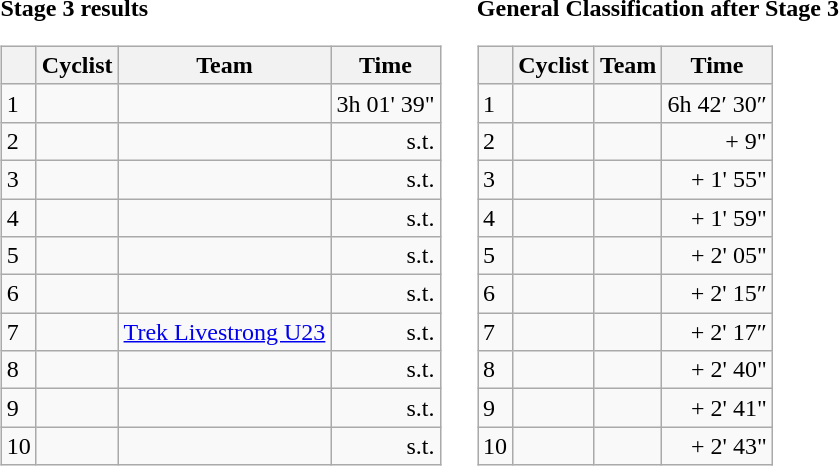<table>
<tr>
<td><strong>Stage 3 results</strong><br><table class="wikitable">
<tr>
<th></th>
<th>Cyclist</th>
<th>Team</th>
<th>Time</th>
</tr>
<tr>
<td>1</td>
<td></td>
<td></td>
<td align="right">3h 01' 39"</td>
</tr>
<tr>
<td>2</td>
<td></td>
<td></td>
<td align="right">s.t.</td>
</tr>
<tr>
<td>3</td>
<td></td>
<td></td>
<td align="right">s.t.</td>
</tr>
<tr>
<td>4</td>
<td></td>
<td></td>
<td align="right">s.t.</td>
</tr>
<tr>
<td>5</td>
<td></td>
<td></td>
<td align="right">s.t.</td>
</tr>
<tr>
<td>6</td>
<td></td>
<td></td>
<td align="right">s.t.</td>
</tr>
<tr>
<td>7</td>
<td></td>
<td><a href='#'>Trek Livestrong U23</a></td>
<td align="right">s.t.</td>
</tr>
<tr>
<td>8</td>
<td></td>
<td></td>
<td align="right">s.t.</td>
</tr>
<tr>
<td>9</td>
<td></td>
<td></td>
<td align="right">s.t.</td>
</tr>
<tr>
<td>10</td>
<td></td>
<td></td>
<td align="right">s.t.</td>
</tr>
</table>
</td>
<td></td>
<td><strong>General Classification after Stage 3</strong><br><table class="wikitable">
<tr>
<th></th>
<th>Cyclist</th>
<th>Team</th>
<th>Time</th>
</tr>
<tr>
<td>1</td>
<td> </td>
<td></td>
<td align="right">6h 42′ 30″</td>
</tr>
<tr>
<td>2</td>
<td></td>
<td></td>
<td align="right">+ 9"</td>
</tr>
<tr>
<td>3</td>
<td></td>
<td></td>
<td align="right">+ 1' 55"</td>
</tr>
<tr>
<td>4</td>
<td> </td>
<td></td>
<td align="right">+ 1' 59"</td>
</tr>
<tr>
<td>5</td>
<td></td>
<td></td>
<td align="right">+ 2' 05"</td>
</tr>
<tr>
<td>6</td>
<td></td>
<td></td>
<td align="right">+ 2' 15″</td>
</tr>
<tr>
<td>7</td>
<td></td>
<td></td>
<td align="right">+ 2' 17″</td>
</tr>
<tr>
<td>8</td>
<td></td>
<td></td>
<td align="right">+ 2' 40"</td>
</tr>
<tr>
<td>9</td>
<td></td>
<td></td>
<td align="right">+ 2' 41"</td>
</tr>
<tr>
<td>10</td>
<td></td>
<td></td>
<td align="right">+ 2' 43"</td>
</tr>
</table>
</td>
</tr>
</table>
